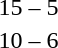<table style="text-align:center">
<tr>
<th width=200></th>
<th width=100></th>
<th width=200></th>
</tr>
<tr>
<td align=right><strong></strong></td>
<td>15 – 5</td>
<td align=left></td>
</tr>
<tr>
<td align=right><strong></strong></td>
<td>10 – 6</td>
<td align=left></td>
</tr>
</table>
